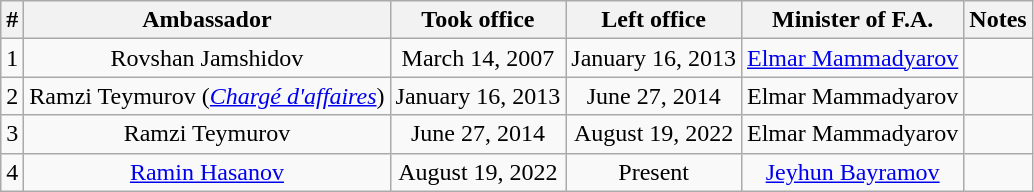<table class="wikitable" style="text-align:center">
<tr>
<th>#</th>
<th>Ambassador</th>
<th>Took office</th>
<th>Left office</th>
<th>Minister of F.A.</th>
<th>Notes</th>
</tr>
<tr>
<td>1</td>
<td>Rovshan Jamshidov</td>
<td>March 14, 2007</td>
<td>January 16, 2013</td>
<td><a href='#'>Elmar Mammadyarov</a></td>
<td></td>
</tr>
<tr>
<td>2</td>
<td>Ramzi Teymurov (<em><a href='#'>Chargé d'affaires</a></em>)</td>
<td>January 16, 2013</td>
<td>June 27, 2014</td>
<td>Elmar Mammadyarov</td>
<td></td>
</tr>
<tr>
<td>3</td>
<td>Ramzi Teymurov</td>
<td>June 27, 2014</td>
<td>August 19, 2022</td>
<td>Elmar Mammadyarov</td>
<td></td>
</tr>
<tr>
<td>4</td>
<td><a href='#'>Ramin Hasanov</a></td>
<td>August 19, 2022</td>
<td>Present</td>
<td><a href='#'>Jeyhun Bayramov</a></td>
<td></td>
</tr>
</table>
